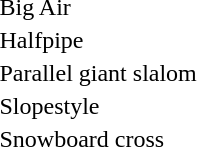<table>
<tr>
<td>Big Air<br></td>
<td></td>
<td></td>
<td></td>
</tr>
<tr>
<td>Halfpipe<br></td>
<td></td>
<td></td>
<td></td>
</tr>
<tr valign="top">
<td>Parallel giant slalom<br></td>
<td></td>
<td></td>
<td></td>
</tr>
<tr>
<td>Slopestyle<br></td>
<td></td>
<td></td>
<td></td>
</tr>
<tr valign="top">
<td>Snowboard cross<br></td>
<td></td>
<td></td>
<td></td>
</tr>
</table>
